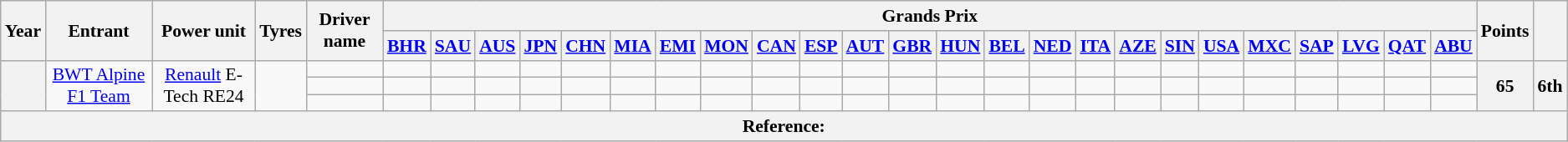<table class="wikitable" style="text-align:center; font-size:90%">
<tr>
<th rowspan="2">Year</th>
<th rowspan="2">Entrant</th>
<th rowspan="2">Power unit</th>
<th rowspan="2">Tyres</th>
<th rowspan="2">Driver name</th>
<th colspan="24">Grands Prix</th>
<th rowspan="2">Points</th>
<th rowspan="2"></th>
</tr>
<tr>
<th><a href='#'>BHR</a></th>
<th><a href='#'>SAU</a></th>
<th><a href='#'>AUS</a></th>
<th><a href='#'>JPN</a></th>
<th><a href='#'>CHN</a></th>
<th><a href='#'>MIA</a></th>
<th><a href='#'>EMI</a></th>
<th><a href='#'>MON</a></th>
<th><a href='#'>CAN</a></th>
<th><a href='#'>ESP</a></th>
<th><a href='#'>AUT</a></th>
<th><a href='#'>GBR</a></th>
<th><a href='#'>HUN</a></th>
<th><a href='#'>BEL</a></th>
<th><a href='#'>NED</a></th>
<th><a href='#'>ITA</a></th>
<th><a href='#'>AZE</a></th>
<th><a href='#'>SIN</a></th>
<th><a href='#'>USA</a></th>
<th><a href='#'>MXC</a></th>
<th><a href='#'>SAP</a></th>
<th><a href='#'>LVG</a></th>
<th><a href='#'>QAT</a></th>
<th><a href='#'>ABU</a></th>
</tr>
<tr>
<th rowspan="3"></th>
<td rowspan="3"><a href='#'>BWT Alpine F1 Team</a></td>
<td rowspan="3"><a href='#'>Renault</a> E-Tech RE24</td>
<td rowspan="3"></td>
<td align=left></td>
<td></td>
<td></td>
<td></td>
<td></td>
<td></td>
<td></td>
<td></td>
<td></td>
<td></td>
<td></td>
<td></td>
<td></td>
<td></td>
<td></td>
<td></td>
<td></td>
<td></td>
<td></td>
<td></td>
<td></td>
<td></td>
<td></td>
<td></td>
<td></td>
<th rowspan="3">65</th>
<th rowspan="3">6th</th>
</tr>
<tr>
<td align=left></td>
<td></td>
<td></td>
<td></td>
<td></td>
<td></td>
<td></td>
<td></td>
<td></td>
<td></td>
<td></td>
<td></td>
<td></td>
<td></td>
<td></td>
<td></td>
<td></td>
<td></td>
<td></td>
<td></td>
<td></td>
<td></td>
<td></td>
<td></td>
<td></td>
</tr>
<tr>
<td align=left></td>
<td></td>
<td></td>
<td></td>
<td></td>
<td></td>
<td></td>
<td></td>
<td></td>
<td></td>
<td></td>
<td></td>
<td></td>
<td></td>
<td></td>
<td></td>
<td></td>
<td></td>
<td></td>
<td></td>
<td></td>
<td></td>
<td></td>
<td></td>
<td></td>
</tr>
<tr>
<th colspan="31">Reference:</th>
</tr>
</table>
